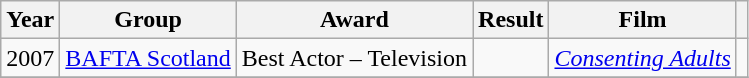<table class="wikitable" style="font-size: 100%;">
<tr>
<th>Year</th>
<th>Group</th>
<th>Award</th>
<th>Result</th>
<th>Film</th>
<th></th>
</tr>
<tr>
<td>2007</td>
<td><a href='#'>BAFTA Scotland</a></td>
<td>Best Actor – Television</td>
<td></td>
<td><em><a href='#'>Consenting Adults</a></em></td>
<td></td>
</tr>
<tr>
</tr>
</table>
